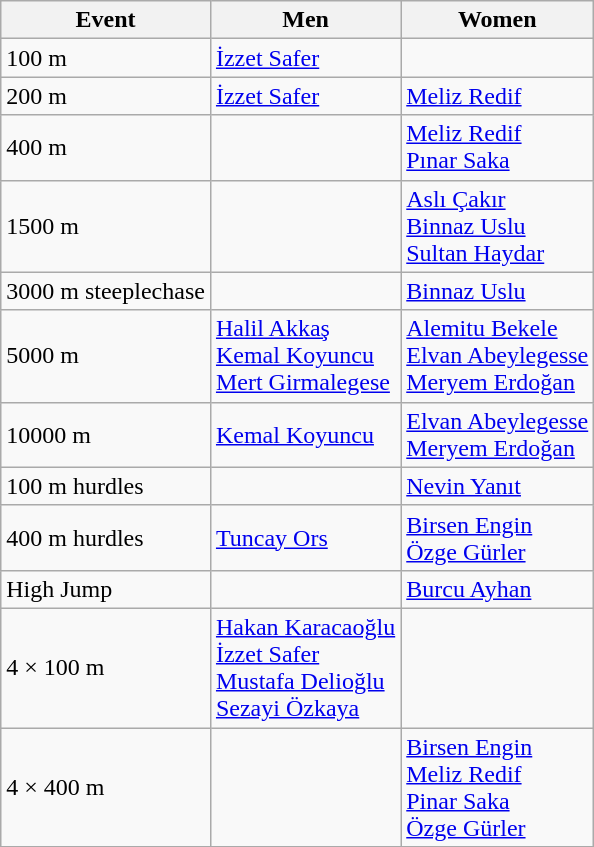<table class=wikitable style="font-size:100%">
<tr>
<th>Event</th>
<th>Men</th>
<th>Women</th>
</tr>
<tr>
<td>100 m</td>
<td><a href='#'>İzzet Safer</a></td>
<td></td>
</tr>
<tr>
<td>200 m</td>
<td><a href='#'>İzzet Safer</a></td>
<td><a href='#'>Meliz Redif</a></td>
</tr>
<tr>
<td>400 m</td>
<td></td>
<td><a href='#'>Meliz Redif</a> <br> <a href='#'>Pınar Saka</a></td>
</tr>
<tr>
<td>1500 m</td>
<td></td>
<td><a href='#'>Aslı Çakır</a> <br> <a href='#'>Binnaz Uslu</a> <br> <a href='#'>Sultan Haydar</a></td>
</tr>
<tr>
<td>3000 m steeplechase</td>
<td></td>
<td><a href='#'>Binnaz Uslu</a></td>
</tr>
<tr>
<td>5000 m</td>
<td><a href='#'>Halil Akkaş</a> <br> <a href='#'>Kemal Koyuncu</a> <br> <a href='#'>Mert Girmalegese</a></td>
<td><a href='#'>Alemitu Bekele</a> <br> <a href='#'>Elvan Abeylegesse</a> <br> <a href='#'>Meryem Erdoğan</a></td>
</tr>
<tr>
<td>10000 m</td>
<td><a href='#'>Kemal Koyuncu</a></td>
<td><a href='#'>Elvan Abeylegesse</a> <br> <a href='#'>Meryem Erdoğan</a></td>
</tr>
<tr>
<td>100 m hurdles</td>
<td></td>
<td><a href='#'>Nevin Yanıt</a></td>
</tr>
<tr>
<td>400 m hurdles</td>
<td><a href='#'>Tuncay Ors</a></td>
<td><a href='#'>Birsen Engin</a> <br> <a href='#'>Özge Gürler</a></td>
</tr>
<tr>
<td>High Jump</td>
<td></td>
<td><a href='#'>Burcu Ayhan</a></td>
</tr>
<tr>
<td>4 × 100 m</td>
<td><a href='#'>Hakan Karacaoğlu</a> <br> <a href='#'>İzzet Safer</a> <br> <a href='#'>Mustafa Delioğlu</a> <br> <a href='#'>Sezayi Özkaya</a></td>
<td></td>
</tr>
<tr>
<td>4 × 400 m</td>
<td></td>
<td><a href='#'>Birsen Engin</a> <br> <a href='#'>Meliz Redif</a> <br> <a href='#'>Pinar Saka</a> <br> <a href='#'>Özge Gürler</a></td>
</tr>
<tr>
</tr>
</table>
